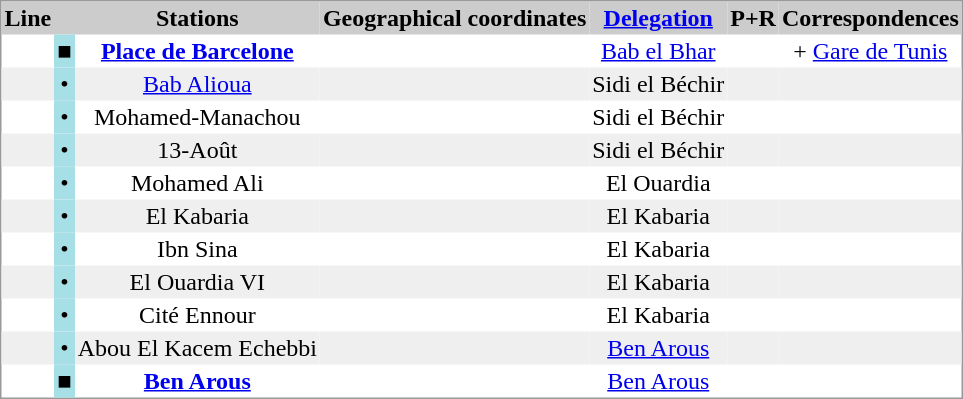<table class="mw-collapsible" style="border: 1px solid #999; background-color:#FFFFFF; text-align: center" cellspacing="0" cellpadding="2" border="0">
<tr bgcolor="#CCCCCC">
<th>Line </th>
<th></th>
<th>Stations</th>
<th>Geographical coordinates</th>
<th><a href='#'>Delegation</a></th>
<th>P+R</th>
<th>Correspondences</th>
</tr>
<tr>
<td></td>
<td bgcolor="#a6dfe6"><span>■</span></td>
<td><strong><a href='#'>Place de Barcelone</a></strong></td>
<td></td>
<td><a href='#'>Bab el Bhar</a></td>
<td></td>
<td> + <a href='#'>Gare de Tunis</a></td>
</tr>
<tr bgcolor="#efefef">
<td></td>
<td bgcolor="#a6dfe6"><span>•</span></td>
<td><a href='#'>Bab Alioua</a></td>
<td></td>
<td>Sidi el Béchir</td>
<td></td>
<td></td>
</tr>
<tr>
<td></td>
<td bgcolor="#a6dfe6"><span>•</span></td>
<td>Mohamed-Manachou</td>
<td></td>
<td>Sidi el Béchir</td>
<td></td>
<td></td>
</tr>
<tr bgcolor="#efefef">
<td></td>
<td bgcolor="#a6dfe6"><span>•</span></td>
<td>13-Août</td>
<td></td>
<td>Sidi el Béchir</td>
<td></td>
<td></td>
</tr>
<tr>
<td></td>
<td bgcolor="#a6dfe6"><span>•</span></td>
<td>Mohamed Ali</td>
<td></td>
<td>El Ouardia</td>
<td></td>
<td></td>
</tr>
<tr bgcolor="#efefef">
<td></td>
<td bgcolor="#a6dfe6"><span>•</span></td>
<td>El Kabaria</td>
<td></td>
<td>El Kabaria</td>
<td></td>
<td></td>
</tr>
<tr>
<td></td>
<td bgcolor="#a6dfe6"><span>•</span></td>
<td>Ibn Sina</td>
<td></td>
<td>El Kabaria</td>
<td></td>
<td></td>
</tr>
<tr bgcolor="#efefef">
<td></td>
<td bgcolor="#a6dfe6"><span>•</span></td>
<td>El Ouardia VI</td>
<td></td>
<td>El Kabaria</td>
<td></td>
<td></td>
</tr>
<tr>
<td></td>
<td bgcolor="#a6dfe6"><span>•</span></td>
<td>Cité Ennour</td>
<td></td>
<td>El Kabaria</td>
<td></td>
<td></td>
</tr>
<tr bgcolor="#efefef">
<td></td>
<td bgcolor="#a6dfe6"><span>•</span></td>
<td>Abou El Kacem Echebbi</td>
<td></td>
<td><a href='#'>Ben Arous</a></td>
<td></td>
<td></td>
</tr>
<tr>
<td></td>
<td bgcolor="#a6dfe6"><span>■</span></td>
<td><strong><a href='#'>Ben Arous</a></strong></td>
<td></td>
<td><a href='#'>Ben Arous</a></td>
<td></td>
<td></td>
</tr>
</table>
